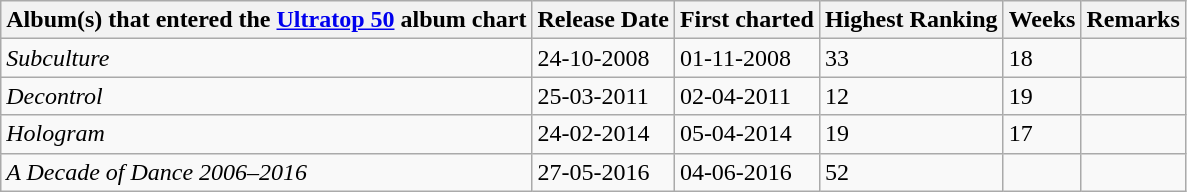<table class="wikitable">
<tr>
<th>Album(s) that entered the <a href='#'>Ultratop 50</a> album chart</th>
<th>Release Date</th>
<th>First charted</th>
<th>Highest Ranking</th>
<th>Weeks</th>
<th>Remarks</th>
</tr>
<tr>
<td align="left"><em>Subculture</em></td>
<td>24-10-2008</td>
<td>01-11-2008</td>
<td>33</td>
<td>18</td>
<td></td>
</tr>
<tr>
<td align="left"><em>Decontrol</em></td>
<td>25-03-2011</td>
<td>02-04-2011</td>
<td>12</td>
<td>19</td>
<td></td>
</tr>
<tr>
<td align="left"><em>Hologram</em></td>
<td>24-02-2014</td>
<td>05-04-2014</td>
<td>19</td>
<td>17</td>
<td></td>
</tr>
<tr>
<td align="left"><em>A Decade of Dance 2006–2016</em></td>
<td>27-05-2016</td>
<td>04-06-2016</td>
<td>52</td>
<td></td>
<td></td>
</tr>
</table>
